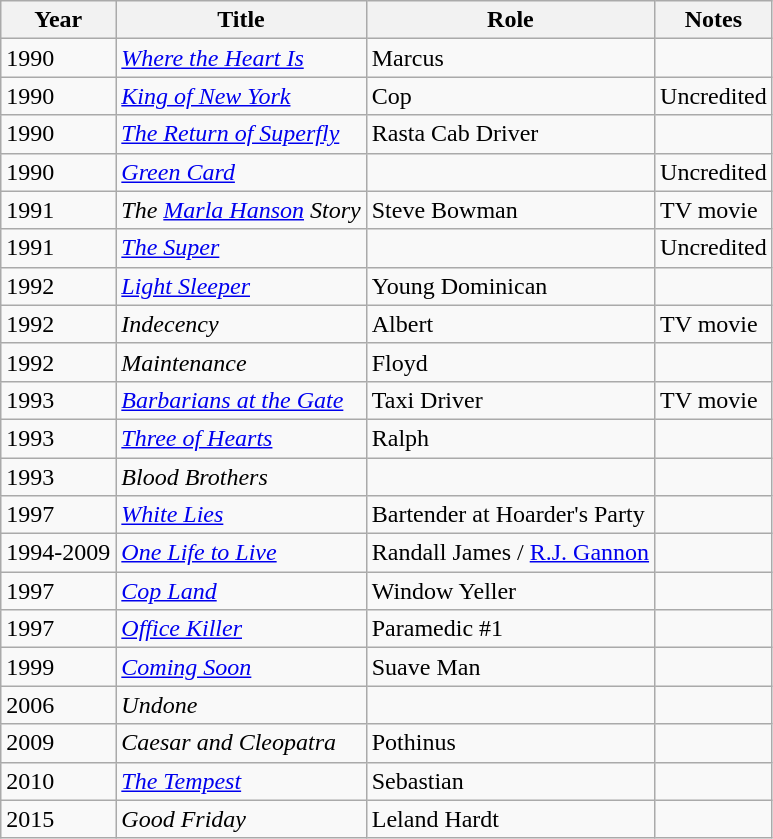<table class="wikitable">
<tr>
<th>Year</th>
<th>Title</th>
<th>Role</th>
<th>Notes</th>
</tr>
<tr>
<td>1990</td>
<td><em><a href='#'>Where the Heart Is</a></em></td>
<td>Marcus</td>
<td></td>
</tr>
<tr>
<td>1990</td>
<td><em><a href='#'>King of New York</a></em></td>
<td>Cop</td>
<td>Uncredited</td>
</tr>
<tr>
<td>1990</td>
<td><em><a href='#'>The Return of Superfly</a></em></td>
<td>Rasta Cab Driver</td>
<td></td>
</tr>
<tr>
<td>1990</td>
<td><em><a href='#'>Green Card</a></em></td>
<td></td>
<td>Uncredited</td>
</tr>
<tr>
<td>1991</td>
<td><em>The <a href='#'>Marla Hanson</a> Story</em></td>
<td>Steve Bowman</td>
<td>TV movie</td>
</tr>
<tr>
<td>1991</td>
<td><em><a href='#'>The Super</a></em></td>
<td></td>
<td>Uncredited</td>
</tr>
<tr>
<td>1992</td>
<td><em><a href='#'>Light Sleeper</a></em></td>
<td>Young Dominican</td>
<td></td>
</tr>
<tr>
<td>1992</td>
<td><em>Indecency</em></td>
<td>Albert</td>
<td>TV movie</td>
</tr>
<tr>
<td>1992</td>
<td><em>Maintenance</em></td>
<td>Floyd</td>
<td></td>
</tr>
<tr>
<td>1993</td>
<td><em><a href='#'>Barbarians at the Gate</a></em></td>
<td>Taxi Driver</td>
<td>TV movie</td>
</tr>
<tr>
<td>1993</td>
<td><em><a href='#'>Three of Hearts</a></em></td>
<td>Ralph</td>
<td></td>
</tr>
<tr>
<td>1993</td>
<td><em>Blood Brothers</em></td>
<td></td>
<td></td>
</tr>
<tr>
<td>1997</td>
<td><em><a href='#'>White Lies</a></em></td>
<td>Bartender at Hoarder's Party</td>
<td></td>
</tr>
<tr>
<td>1994-2009</td>
<td><em><a href='#'>One Life to Live</a></em></td>
<td>Randall James / <a href='#'>R.J. Gannon</a></td>
<td></td>
</tr>
<tr>
<td>1997</td>
<td><em><a href='#'>Cop Land</a></em></td>
<td>Window Yeller</td>
<td></td>
</tr>
<tr>
<td>1997</td>
<td><em><a href='#'>Office Killer</a></em></td>
<td>Paramedic #1</td>
<td></td>
</tr>
<tr>
<td>1999</td>
<td><em><a href='#'>Coming Soon</a></em></td>
<td>Suave Man</td>
<td></td>
</tr>
<tr>
<td>2006</td>
<td><em>Undone</em></td>
<td></td>
<td></td>
</tr>
<tr>
<td>2009</td>
<td><em>Caesar and Cleopatra</em></td>
<td>Pothinus</td>
<td></td>
</tr>
<tr>
<td>2010</td>
<td><em><a href='#'>The Tempest</a></em></td>
<td>Sebastian</td>
<td></td>
</tr>
<tr>
<td>2015</td>
<td><em>Good Friday</em></td>
<td>Leland Hardt</td>
<td></td>
</tr>
</table>
